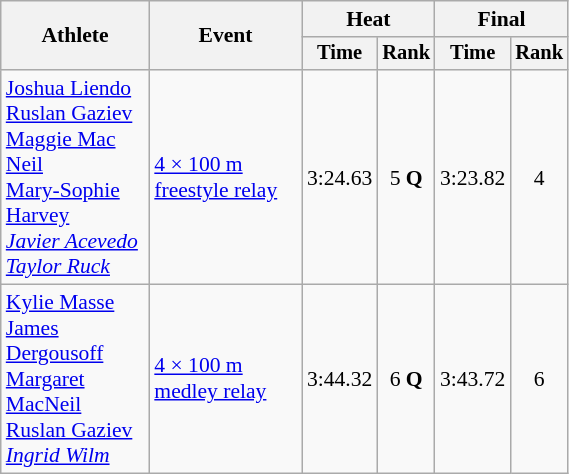<table class="wikitable" style="text-align:center; font-size:90%; width:30%;">
<tr>
<th rowspan="2">Athlete</th>
<th rowspan="2">Event</th>
<th colspan="2">Heat</th>
<th colspan="2">Final</th>
</tr>
<tr style="font-size:95%">
<th>Time</th>
<th>Rank</th>
<th>Time</th>
<th>Rank</th>
</tr>
<tr>
<td align=left><a href='#'>Joshua Liendo</a><br><a href='#'>Ruslan Gaziev</a> <br><a href='#'>Maggie Mac Neil</a><br><a href='#'>Mary-Sophie Harvey</a><br> <em><a href='#'>Javier Acevedo</a> <br><a href='#'>Taylor Ruck</a></em></td>
<td align=left><a href='#'>4 × 100 m freestyle relay</a></td>
<td>3:24.63</td>
<td>5 <strong>Q</strong></td>
<td>3:23.82</td>
<td>4</td>
</tr>
<tr>
<td align=left><a href='#'>Kylie Masse</a> <br><a href='#'>James Dergousoff</a> <br><a href='#'>Margaret MacNeil</a> <br><a href='#'>Ruslan Gaziev</a><br> <em><a href='#'>Ingrid Wilm</a></em></td>
<td align=left><a href='#'>4 × 100 m medley relay</a></td>
<td>3:44.32</td>
<td>6 <strong>Q</strong></td>
<td>3:43.72</td>
<td>6</td>
</tr>
</table>
